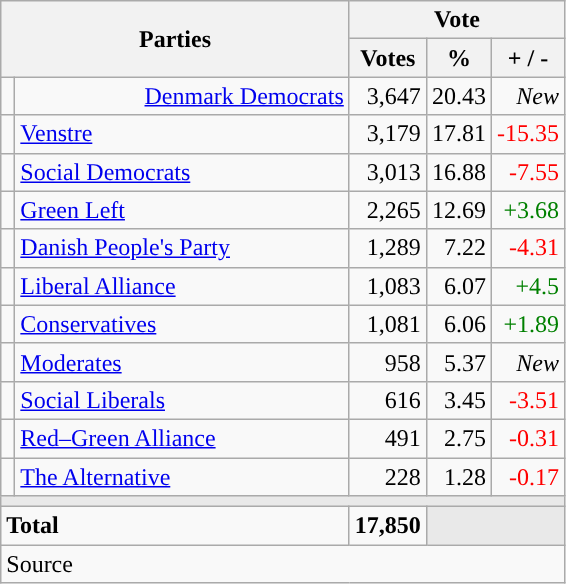<table class="wikitable" style="text-align:right;">
<tr>
<th style="text-align:centre;" rowspan="2" colspan="2" width="225">Parties</th>
<th colspan="3">Vote</th>
</tr>
<tr>
<th width="15">Votes</th>
<th width="15">%</th>
<th width="15">+ / -</th>
</tr>
<tr>
<td width=2 bgcolor=></td>
<td><a href='#'>Denmark Democrats</a></td>
<td>3,647</td>
<td>20.43</td>
<td><em>New</em></td>
</tr>
<tr>
<td width=2 bgcolor=></td>
<td align=left><a href='#'>Venstre</a></td>
<td>3,179</td>
<td>17.81</td>
<td style=color:red;>-15.35</td>
</tr>
<tr>
<td width=2 bgcolor=></td>
<td align=left><a href='#'>Social Democrats</a></td>
<td>3,013</td>
<td>16.88</td>
<td style=color:red;>-7.55</td>
</tr>
<tr>
<td width=2 bgcolor=></td>
<td align=left><a href='#'>Green Left</a></td>
<td>2,265</td>
<td>12.69</td>
<td style=color:green;>+3.68</td>
</tr>
<tr>
<td width=2 bgcolor=></td>
<td align=left><a href='#'>Danish People's Party</a></td>
<td>1,289</td>
<td>7.22</td>
<td style=color:red;>-4.31</td>
</tr>
<tr>
<td width=2 bgcolor=></td>
<td align=left><a href='#'>Liberal Alliance</a></td>
<td>1,083</td>
<td>6.07</td>
<td style=color:green;>+4.5</td>
</tr>
<tr>
<td width=2 bgcolor=></td>
<td align=left><a href='#'>Conservatives</a></td>
<td>1,081</td>
<td>6.06</td>
<td style=color:green;>+1.89</td>
</tr>
<tr>
<td width=2 bgcolor=></td>
<td align=left><a href='#'>Moderates</a></td>
<td>958</td>
<td>5.37</td>
<td><em>New</em></td>
</tr>
<tr>
<td width=2 bgcolor=></td>
<td align=left><a href='#'>Social Liberals</a></td>
<td>616</td>
<td>3.45</td>
<td style=color:red;>-3.51</td>
</tr>
<tr>
<td width=2 bgcolor=></td>
<td align=left><a href='#'>Red–Green Alliance</a></td>
<td>491</td>
<td>2.75</td>
<td style=color:red;>-0.31</td>
</tr>
<tr>
<td width=2 bgcolor=></td>
<td align=left><a href='#'>The Alternative</a></td>
<td>228</td>
<td>1.28</td>
<td style=color:red;>-0.17</td>
</tr>
<tr>
<td colspan="7" bgcolor="#E9E9E9"></td>
</tr>
<tr>
<td align="left" colspan="2"><strong>Total</strong></td>
<td><strong>17,850</strong></td>
<td bgcolor=#E9E9E9 colspan=2></td>
</tr>
<tr>
<td align="left" colspan="6">Source</td>
</tr>
</table>
